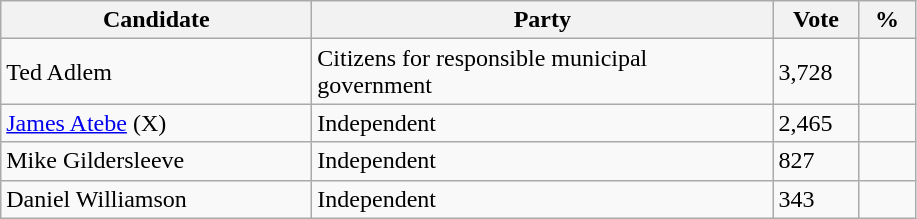<table class="wikitable">
<tr>
<th bgcolor="#DDDDFF" width="200px">Candidate</th>
<th bgcolor="#DDDDFF" width="300px">Party</th>
<th bgcolor="#DDDDFF" width="50px">Vote</th>
<th bgcolor="#DDDDFF" width="30px">%</th>
</tr>
<tr>
<td>Ted Adlem</td>
<td>Citizens for responsible municipal government</td>
<td>3,728</td>
<td></td>
</tr>
<tr>
<td><a href='#'>James Atebe</a> (X)</td>
<td>Independent</td>
<td>2,465</td>
<td></td>
</tr>
<tr>
<td>Mike Gildersleeve</td>
<td>Independent</td>
<td>827</td>
<td></td>
</tr>
<tr>
<td>Daniel Williamson</td>
<td>Independent</td>
<td>343</td>
<td></td>
</tr>
</table>
